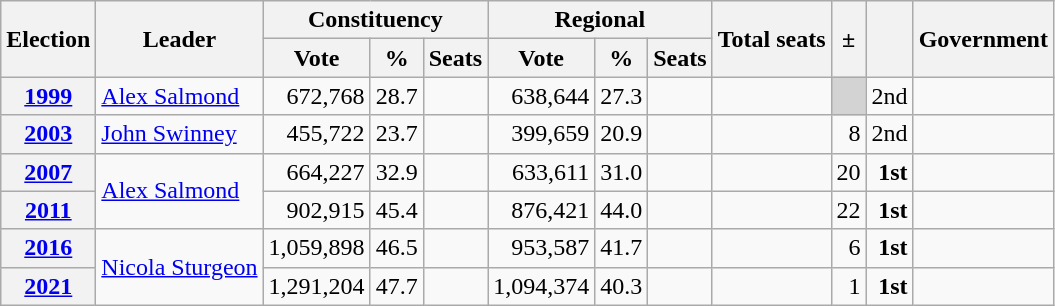<table class="wikitable" style="text-align:right">
<tr>
<th rowspan=2>Election</th>
<th rowspan=2>Leader</th>
<th colspan="3">Constituency</th>
<th colspan="3">Regional</th>
<th rowspan=2>Total seats</th>
<th rowspan=2>±</th>
<th rowspan=2></th>
<th rowspan=2>Government</th>
</tr>
<tr>
<th>Vote</th>
<th>%</th>
<th>Seats</th>
<th>Vote</th>
<th>%</th>
<th>Seats</th>
</tr>
<tr>
<th><a href='#'>1999</a></th>
<td align=left><a href='#'>Alex Salmond</a></td>
<td>672,768</td>
<td>28.7</td>
<td></td>
<td>638,644</td>
<td>27.3</td>
<td></td>
<td></td>
<td bgcolor="lightgrey"></td>
<td> 2nd</td>
<td></td>
</tr>
<tr>
<th><a href='#'>2003</a></th>
<td align=left><a href='#'>John Swinney</a></td>
<td>455,722</td>
<td>23.7</td>
<td></td>
<td>399,659</td>
<td>20.9</td>
<td></td>
<td></td>
<td> 8</td>
<td> 2nd</td>
<td></td>
</tr>
<tr>
<th><a href='#'>2007</a></th>
<td rowspan="2" align=left><a href='#'>Alex Salmond</a></td>
<td>664,227</td>
<td>32.9</td>
<td></td>
<td>633,611</td>
<td>31.0</td>
<td></td>
<td></td>
<td> 20</td>
<td> <strong>1st</strong></td>
<td></td>
</tr>
<tr>
<th><a href='#'>2011</a></th>
<td>902,915</td>
<td>45.4</td>
<td></td>
<td>876,421</td>
<td>44.0</td>
<td></td>
<td></td>
<td> 22</td>
<td> <strong>1st</strong></td>
<td></td>
</tr>
<tr>
<th><a href='#'>2016</a></th>
<td rowspan=2 align=left><a href='#'>Nicola Sturgeon</a></td>
<td>1,059,898</td>
<td>46.5</td>
<td></td>
<td>953,587</td>
<td>41.7</td>
<td></td>
<td></td>
<td> 6</td>
<td> <strong>1st</strong></td>
<td></td>
</tr>
<tr>
<th><a href='#'>2021</a></th>
<td>1,291,204</td>
<td>47.7</td>
<td></td>
<td>1,094,374</td>
<td>40.3</td>
<td></td>
<td></td>
<td> 1</td>
<td> <strong>1st</strong></td>
<td></td>
</tr>
</table>
